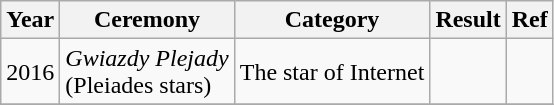<table class="wikitable">
<tr>
<th align="left">Year</th>
<th align="212">Ceremony</th>
<th align="212">Category</th>
<th align="left">Result</th>
<th align="left">Ref</th>
</tr>
<tr>
<td>2016</td>
<td><em>Gwiazdy Plejady</em><br>(Pleiades stars)</td>
<td>The star of Internet</td>
<td></td>
<td></td>
</tr>
<tr>
</tr>
</table>
